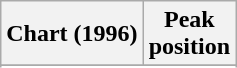<table class="wikitable plainrowheaders sortable" style="text-align:center;">
<tr>
<th scope="col">Chart (1996)</th>
<th scope="col">Peak<br>position</th>
</tr>
<tr>
</tr>
<tr>
</tr>
<tr>
</tr>
<tr>
</tr>
<tr>
</tr>
</table>
